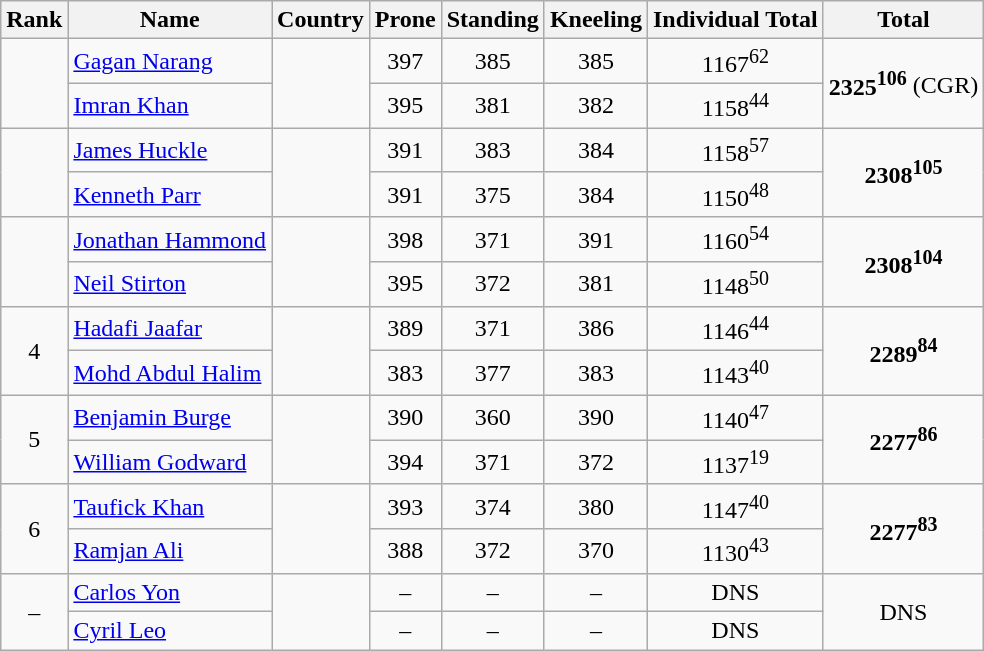<table class="wikitable sortable" style="text-align:center;">
<tr>
<th>Rank</th>
<th>Name</th>
<th>Country</th>
<th>Prone</th>
<th>Standing</th>
<th>Kneeling</th>
<th>Individual Total</th>
<th>Total</th>
</tr>
<tr>
<td rowspan=2></td>
<td align=left><a href='#'>Gagan Narang</a></td>
<td rowspan=2></td>
<td>397</td>
<td>385</td>
<td>385</td>
<td>1167<sup>62</sup></td>
<td rowspan=2><strong>2325<sup>106</sup></strong> (CGR)</td>
</tr>
<tr>
<td align=left><a href='#'>Imran Khan</a></td>
<td>395</td>
<td>381</td>
<td>382</td>
<td>1158<sup>44</sup></td>
</tr>
<tr>
<td rowspan=2></td>
<td align=left><a href='#'>James Huckle</a></td>
<td rowspan=2></td>
<td>391</td>
<td>383</td>
<td>384</td>
<td>1158<sup>57</sup></td>
<td rowspan=2><strong>2308<sup>105</sup></strong></td>
</tr>
<tr>
<td align=left><a href='#'>Kenneth Parr</a></td>
<td>391</td>
<td>375</td>
<td>384</td>
<td>1150<sup>48</sup></td>
</tr>
<tr>
<td rowspan=2></td>
<td align=left><a href='#'>Jonathan Hammond</a></td>
<td rowspan=2></td>
<td>398</td>
<td>371</td>
<td>391</td>
<td>1160<sup>54</sup></td>
<td rowspan=2><strong>2308<sup>104</sup></strong></td>
</tr>
<tr>
<td align=left><a href='#'>Neil Stirton</a></td>
<td>395</td>
<td>372</td>
<td>381</td>
<td>1148<sup>50</sup></td>
</tr>
<tr>
<td rowspan=2>4</td>
<td align=left><a href='#'>Hadafi Jaafar</a></td>
<td rowspan=2></td>
<td>389</td>
<td>371</td>
<td>386</td>
<td>1146<sup>44</sup></td>
<td rowspan=2><strong>2289<sup>84</sup></strong></td>
</tr>
<tr>
<td align=left><a href='#'>Mohd Abdul Halim</a></td>
<td>383</td>
<td>377</td>
<td>383</td>
<td>1143<sup>40</sup></td>
</tr>
<tr>
<td rowspan=2>5</td>
<td align=left><a href='#'>Benjamin Burge</a></td>
<td rowspan=2></td>
<td>390</td>
<td>360</td>
<td>390</td>
<td>1140<sup>47</sup></td>
<td rowspan=2><strong>2277<sup>86</sup></strong></td>
</tr>
<tr>
<td align=left><a href='#'>William Godward</a></td>
<td>394</td>
<td>371</td>
<td>372</td>
<td>1137<sup>19</sup></td>
</tr>
<tr>
<td rowspan=2>6</td>
<td align=left><a href='#'>Taufick Khan</a></td>
<td rowspan=2></td>
<td>393</td>
<td>374</td>
<td>380</td>
<td>1147<sup>40</sup></td>
<td rowspan=2><strong>2277<sup>83</sup></strong></td>
</tr>
<tr>
<td align=left><a href='#'>Ramjan Ali</a></td>
<td>388</td>
<td>372</td>
<td>370</td>
<td>1130<sup>43</sup></td>
</tr>
<tr>
<td rowspan=2>–</td>
<td align=left><a href='#'>Carlos Yon</a></td>
<td rowspan=2></td>
<td>–</td>
<td>–</td>
<td>–</td>
<td>DNS</td>
<td rowspan=2>DNS</td>
</tr>
<tr>
<td align=left><a href='#'>Cyril Leo</a></td>
<td>–</td>
<td>–</td>
<td>–</td>
<td>DNS</td>
</tr>
</table>
